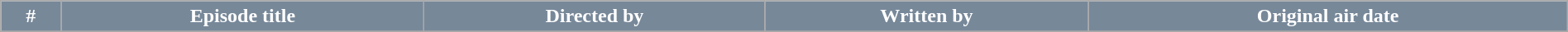<table class="wikitable plainrowheaders" style="margin: auto; width: 100%">
<tr>
<th style="background:#778899; color:#fff;">#</th>
<th style="background:#778899; color:#fff;">Episode title</th>
<th style="background:#778899; color:#fff;">Directed by</th>
<th style="background:#778899; color:#fff;">Written by</th>
<th style="background:#778899; color:#fff;">Original air date</th>
</tr>
<tr>
</tr>
</table>
